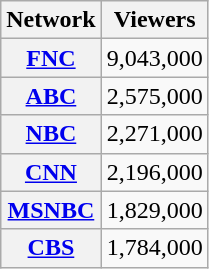<table class="wikitable sortable plainrowheaders" style="text-align:right;">
<tr>
<th scope="col">Network</th>
<th scope="col">Viewers</th>
</tr>
<tr>
<th scope="row"><a href='#'>FNC</a></th>
<td>9,043,000</td>
</tr>
<tr>
<th scope="row"><a href='#'>ABC</a></th>
<td>2,575,000</td>
</tr>
<tr>
<th scope="row"><a href='#'>NBC</a></th>
<td>2,271,000</td>
</tr>
<tr>
<th scope="row"><a href='#'>CNN</a></th>
<td>2,196,000</td>
</tr>
<tr>
<th scope="row"><a href='#'>MSNBC</a></th>
<td>1,829,000</td>
</tr>
<tr>
<th scope="row"><a href='#'>CBS</a></th>
<td>1,784,000</td>
</tr>
</table>
